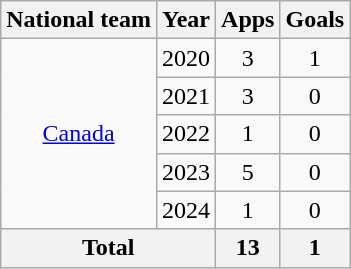<table class="wikitable" style="text-align:center">
<tr>
<th>National team</th>
<th>Year</th>
<th>Apps</th>
<th>Goals</th>
</tr>
<tr>
<td rowspan="5"><a href='#'>Canada</a></td>
<td>2020</td>
<td>3</td>
<td>1</td>
</tr>
<tr>
<td>2021</td>
<td>3</td>
<td>0</td>
</tr>
<tr>
<td>2022</td>
<td>1</td>
<td>0</td>
</tr>
<tr>
<td>2023</td>
<td>5</td>
<td>0</td>
</tr>
<tr>
<td>2024</td>
<td>1</td>
<td>0</td>
</tr>
<tr>
<th colspan="2">Total</th>
<th>13</th>
<th>1</th>
</tr>
</table>
